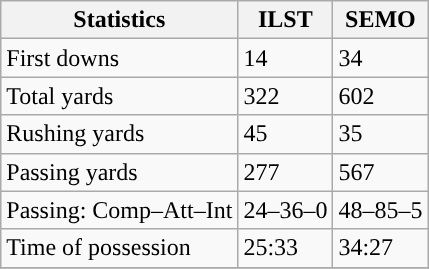<table class="wikitable" style="float: left;">
<tr>
<th>Statistics</th>
<th>ILST</th>
<th>SEMO</th>
</tr>
<tr>
<td>First downs</td>
<td>14</td>
<td>34</td>
</tr>
<tr>
<td>Total yards</td>
<td>322</td>
<td>602</td>
</tr>
<tr>
<td>Rushing yards</td>
<td>45</td>
<td>35</td>
</tr>
<tr>
<td>Passing yards</td>
<td>277</td>
<td>567</td>
</tr>
<tr>
<td>Passing: Comp–Att–Int</td>
<td>24–36–0</td>
<td>48–85–5</td>
</tr>
<tr>
<td>Time of possession</td>
<td>25:33</td>
<td>34:27</td>
</tr>
<tr>
</tr>
</table>
